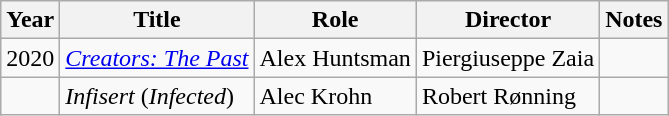<table class="wikitable sortable">
<tr>
<th>Year</th>
<th>Title</th>
<th>Role</th>
<th>Director</th>
<th class="unsortable">Notes</th>
</tr>
<tr>
<td>2020</td>
<td><em><a href='#'>Creators: The Past</a></em></td>
<td>Alex Huntsman</td>
<td>Piergiuseppe Zaia</td>
<td></td>
</tr>
<tr>
<td></td>
<td><em>Infisert</em> (<em>Infected</em>)</td>
<td>Alec Krohn</td>
<td>Robert Rønning</td>
<td></td>
</tr>
</table>
